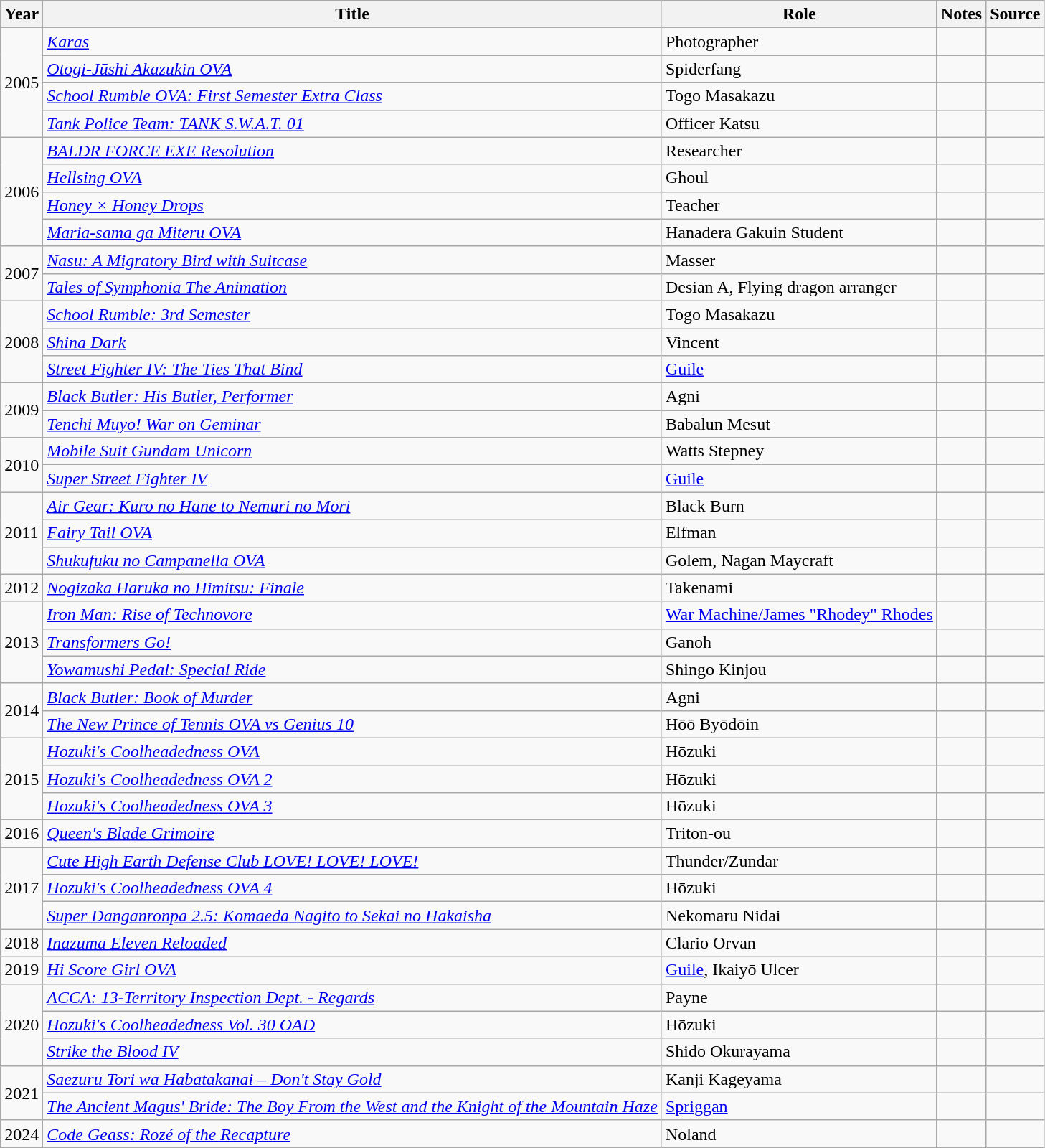<table class="wikitable">
<tr>
<th>Year</th>
<th>Title</th>
<th>Role</th>
<th>Notes</th>
<th>Source</th>
</tr>
<tr>
<td rowspan="4">2005</td>
<td><em><a href='#'>Karas</a></em></td>
<td>Photographer</td>
<td></td>
<td></td>
</tr>
<tr>
<td><em><a href='#'>Otogi-Jūshi Akazukin OVA</a></em></td>
<td>Spiderfang</td>
<td></td>
<td></td>
</tr>
<tr>
<td><em><a href='#'>School Rumble OVA: First Semester Extra Class</a></em></td>
<td>Togo Masakazu</td>
<td></td>
<td></td>
</tr>
<tr>
<td><em><a href='#'>Tank Police Team: TANK S.W.A.T. 01</a></em></td>
<td>Officer Katsu</td>
<td></td>
<td></td>
</tr>
<tr>
<td rowspan="4">2006</td>
<td><em><a href='#'>BALDR FORCE EXE Resolution</a></em></td>
<td>Researcher</td>
<td></td>
<td></td>
</tr>
<tr>
<td><em><a href='#'>Hellsing OVA</a></em></td>
<td>Ghoul</td>
<td></td>
<td></td>
</tr>
<tr>
<td><em><a href='#'>Honey × Honey Drops</a></em></td>
<td>Teacher</td>
<td></td>
<td></td>
</tr>
<tr>
<td><em><a href='#'>Maria-sama ga Miteru OVA</a></em></td>
<td>Hanadera Gakuin Student</td>
<td></td>
<td></td>
</tr>
<tr>
<td rowspan="2">2007</td>
<td><em><a href='#'>Nasu: A Migratory Bird with Suitcase</a></em></td>
<td>Masser</td>
<td></td>
<td></td>
</tr>
<tr>
<td><em><a href='#'>Tales of Symphonia The Animation</a></em></td>
<td>Desian A, Flying dragon arranger</td>
<td></td>
<td></td>
</tr>
<tr>
<td rowspan="3">2008</td>
<td><em><a href='#'>School Rumble: 3rd Semester</a></em></td>
<td>Togo Masakazu</td>
<td></td>
<td></td>
</tr>
<tr>
<td><em><a href='#'>Shina Dark</a></em></td>
<td>Vincent</td>
<td></td>
<td></td>
</tr>
<tr>
<td><em><a href='#'>Street Fighter IV: The Ties That Bind</a></em></td>
<td><a href='#'>Guile</a></td>
<td></td>
<td></td>
</tr>
<tr>
<td rowspan="2">2009</td>
<td><em><a href='#'>Black Butler: His Butler, Performer</a></em></td>
<td>Agni</td>
<td></td>
<td></td>
</tr>
<tr>
<td><em><a href='#'>Tenchi Muyo! War on Geminar</a></em></td>
<td>Babalun Mesut</td>
<td></td>
<td></td>
</tr>
<tr>
<td rowspan="2">2010</td>
<td><em><a href='#'>Mobile Suit Gundam Unicorn</a></em></td>
<td>Watts Stepney</td>
<td></td>
<td></td>
</tr>
<tr>
<td><em><a href='#'>Super Street Fighter IV</a></em></td>
<td><a href='#'>Guile</a></td>
<td></td>
<td></td>
</tr>
<tr>
<td rowspan="3">2011</td>
<td><em><a href='#'>Air Gear: Kuro no Hane to Nemuri no Mori</a></em></td>
<td>Black Burn</td>
<td></td>
<td></td>
</tr>
<tr>
<td><em><a href='#'>Fairy Tail OVA</a></em></td>
<td>Elfman</td>
<td></td>
<td></td>
</tr>
<tr>
<td><em><a href='#'>Shukufuku no Campanella OVA</a></em></td>
<td>Golem, Nagan Maycraft</td>
<td></td>
<td></td>
</tr>
<tr>
<td>2012</td>
<td><em><a href='#'>Nogizaka Haruka no Himitsu: Finale</a></em></td>
<td>Takenami</td>
<td></td>
<td></td>
</tr>
<tr>
<td rowspan="3">2013</td>
<td><em><a href='#'>Iron Man: Rise of Technovore</a></em></td>
<td><a href='#'>War Machine/James "Rhodey" Rhodes</a></td>
<td></td>
<td></td>
</tr>
<tr>
<td><em><a href='#'>Transformers Go!</a></em></td>
<td>Ganoh</td>
<td></td>
<td></td>
</tr>
<tr>
<td><em><a href='#'>Yowamushi Pedal: Special Ride</a></em></td>
<td>Shingo Kinjou</td>
<td></td>
<td></td>
</tr>
<tr>
<td rowspan="2">2014</td>
<td><em><a href='#'>Black Butler: Book of Murder</a></em></td>
<td>Agni</td>
<td></td>
<td></td>
</tr>
<tr>
<td><em><a href='#'>The New Prince of Tennis OVA vs Genius 10</a></em></td>
<td>Hōō Byōdōin</td>
<td></td>
<td></td>
</tr>
<tr>
<td rowspan="3">2015</td>
<td><em><a href='#'>Hozuki's Coolheadedness OVA</a></em></td>
<td>Hōzuki</td>
<td></td>
<td></td>
</tr>
<tr>
<td><em><a href='#'>Hozuki's Coolheadedness OVA 2</a></em></td>
<td>Hōzuki</td>
<td></td>
<td></td>
</tr>
<tr>
<td><em><a href='#'>Hozuki's Coolheadedness OVA 3</a></em></td>
<td>Hōzuki</td>
<td></td>
<td></td>
</tr>
<tr>
<td>2016</td>
<td><em><a href='#'>Queen's Blade Grimoire</a></em></td>
<td>Triton-ou</td>
<td></td>
<td></td>
</tr>
<tr>
<td rowspan="3">2017</td>
<td><em><a href='#'>Cute High Earth Defense Club LOVE! LOVE! LOVE!</a></em></td>
<td>Thunder/Zundar</td>
<td></td>
<td></td>
</tr>
<tr>
<td><em><a href='#'>Hozuki's Coolheadedness OVA 4</a></em></td>
<td>Hōzuki</td>
<td></td>
<td></td>
</tr>
<tr>
<td><em><a href='#'>Super Danganronpa 2.5: Komaeda Nagito to Sekai no Hakaisha</a></em></td>
<td>Nekomaru Nidai</td>
<td></td>
<td></td>
</tr>
<tr>
<td>2018</td>
<td><em><a href='#'>Inazuma Eleven Reloaded</a></em></td>
<td>Clario Orvan</td>
<td></td>
<td></td>
</tr>
<tr>
<td>2019</td>
<td><em><a href='#'>Hi Score Girl OVA</a></em></td>
<td><a href='#'>Guile</a>,  Ikaiyō Ulcer</td>
<td></td>
<td></td>
</tr>
<tr>
<td rowspan="3">2020</td>
<td><em><a href='#'>ACCA: 13-Territory Inspection Dept. - Regards</a></em></td>
<td>Payne</td>
<td></td>
<td></td>
</tr>
<tr>
<td><em><a href='#'>Hozuki's Coolheadedness Vol. 30 OAD</a></em></td>
<td>Hōzuki</td>
<td></td>
<td></td>
</tr>
<tr>
<td><em><a href='#'>Strike the Blood IV</a></em></td>
<td>Shido Okurayama</td>
<td></td>
<td></td>
</tr>
<tr>
<td rowspan="2">2021</td>
<td><em><a href='#'>Saezuru Tori wa Habatakanai – Don't Stay Gold</a></em></td>
<td>Kanji Kageyama</td>
<td></td>
<td></td>
</tr>
<tr>
<td><em><a href='#'>The Ancient Magus' Bride: The Boy From the West and the Knight of the Mountain Haze</a></em></td>
<td><a href='#'>Spriggan</a></td>
<td></td>
<td></td>
</tr>
<tr>
<td>2024</td>
<td><em><a href='#'>Code Geass: Rozé of the Recapture</a></em></td>
<td>Noland</td>
<td></td>
<td></td>
</tr>
</table>
